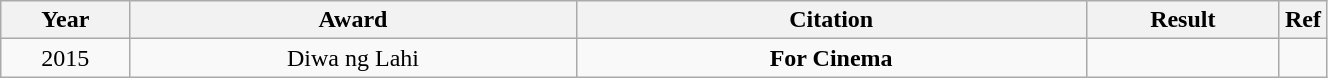<table width="70%" class="wikitable sortable">
<tr>
<th width="10%">Year</th>
<th width="35%">Award</th>
<th width="40%">Citation</th>
<th width="15%">Result</th>
<th width="15%">Ref</th>
</tr>
<tr>
<td align="center">2015</td>
<td align="center">Diwa ng Lahi</td>
<td align="center"><strong>For Cinema</strong></td>
<td></td>
<td align="center"></td>
</tr>
</table>
